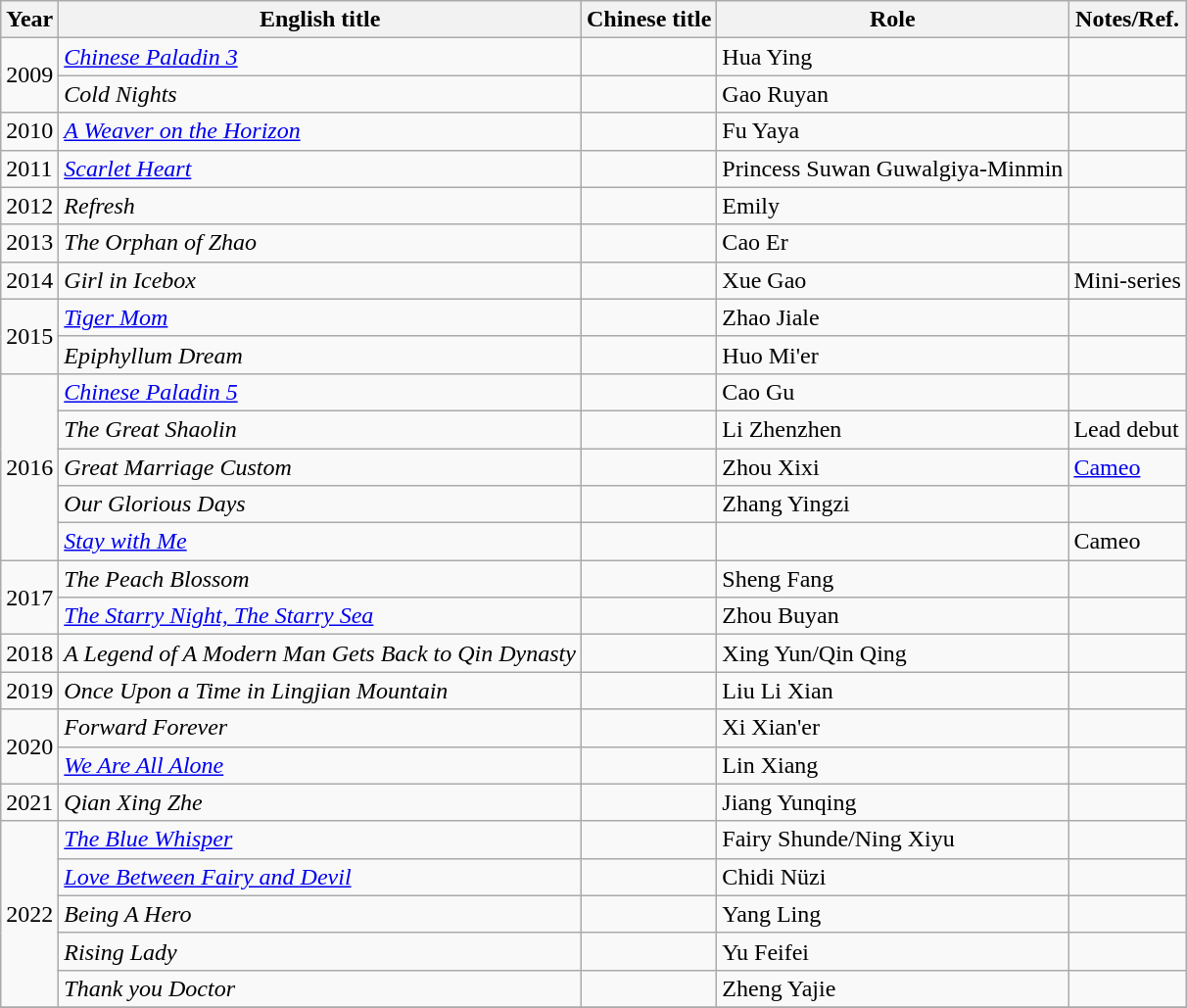<table class="wikitable sortable">
<tr>
<th>Year</th>
<th>English title</th>
<th>Chinese title</th>
<th>Role</th>
<th>Notes/Ref.</th>
</tr>
<tr>
<td rowspan=2>2009</td>
<td><em><a href='#'>Chinese Paladin 3</a></em></td>
<td></td>
<td>Hua Ying</td>
<td></td>
</tr>
<tr>
<td><em>Cold Nights</em></td>
<td></td>
<td>Gao Ruyan</td>
<td></td>
</tr>
<tr>
<td>2010</td>
<td><em><a href='#'>A Weaver on the Horizon</a></em></td>
<td></td>
<td>Fu Yaya</td>
<td></td>
</tr>
<tr>
<td>2011</td>
<td><em><a href='#'>Scarlet Heart</a></em></td>
<td></td>
<td>Princess Suwan Guwalgiya-Minmin</td>
<td></td>
</tr>
<tr>
<td>2012</td>
<td><em>Refresh</em></td>
<td></td>
<td>Emily</td>
<td></td>
</tr>
<tr>
<td>2013</td>
<td><em>The Orphan of Zhao</em></td>
<td></td>
<td>Cao Er</td>
<td></td>
</tr>
<tr>
<td>2014</td>
<td><em>Girl in Icebox</em></td>
<td></td>
<td>Xue Gao</td>
<td>Mini-series</td>
</tr>
<tr>
<td rowspan=2>2015</td>
<td><em><a href='#'>Tiger Mom</a></em></td>
<td></td>
<td>Zhao Jiale</td>
<td></td>
</tr>
<tr>
<td><em>Epiphyllum Dream</em></td>
<td></td>
<td>Huo Mi'er</td>
<td></td>
</tr>
<tr>
<td rowspan=5>2016</td>
<td><em><a href='#'>Chinese Paladin 5</a></em></td>
<td></td>
<td>Cao Gu</td>
<td></td>
</tr>
<tr>
<td><em>The Great Shaolin</em></td>
<td></td>
<td>Li Zhenzhen</td>
<td>Lead debut</td>
</tr>
<tr>
<td><em>Great Marriage Custom</em></td>
<td></td>
<td>Zhou Xixi</td>
<td><a href='#'>Cameo</a></td>
</tr>
<tr>
<td><em>Our Glorious Days</em></td>
<td></td>
<td>Zhang Yingzi</td>
<td></td>
</tr>
<tr>
<td><em><a href='#'>Stay with Me</a></em></td>
<td></td>
<td></td>
<td>Cameo</td>
</tr>
<tr>
<td rowspan=2>2017</td>
<td><em>The Peach Blossom</em></td>
<td></td>
<td>Sheng Fang</td>
<td></td>
</tr>
<tr>
<td><em><a href='#'>The Starry Night, The Starry Sea</a></em></td>
<td></td>
<td>Zhou Buyan</td>
<td></td>
</tr>
<tr>
<td>2018</td>
<td><em>A Legend of A Modern Man Gets Back to Qin Dynasty</em></td>
<td></td>
<td>Xing Yun/Qin Qing</td>
<td></td>
</tr>
<tr>
<td>2019</td>
<td><em>Once Upon a Time in Lingjian Mountain</em></td>
<td></td>
<td>Liu Li Xian</td>
<td></td>
</tr>
<tr>
<td rowspan=2>2020</td>
<td><em>Forward Forever</em></td>
<td></td>
<td>Xi Xian'er</td>
<td></td>
</tr>
<tr>
<td><em><a href='#'>We Are All Alone</a></em></td>
<td></td>
<td>Lin Xiang</td>
<td></td>
</tr>
<tr>
<td>2021</td>
<td><em>Qian Xing Zhe</em></td>
<td></td>
<td>Jiang Yunqing</td>
<td></td>
</tr>
<tr>
<td rowspan=5>2022</td>
<td><em><a href='#'>The Blue Whisper</a></em></td>
<td></td>
<td>Fairy Shunde/Ning Xiyu</td>
<td></td>
</tr>
<tr>
<td><em><a href='#'>Love Between Fairy and Devil</a></em></td>
<td></td>
<td>Chidi Nüzi</td>
<td></td>
</tr>
<tr>
<td><em>Being A Hero</em></td>
<td></td>
<td>Yang Ling</td>
<td></td>
</tr>
<tr>
<td><em>Rising Lady</em></td>
<td></td>
<td>Yu Feifei</td>
<td></td>
</tr>
<tr>
<td><em>Thank you Doctor</em></td>
<td></td>
<td>Zheng Yajie</td>
<td></td>
</tr>
<tr>
</tr>
</table>
